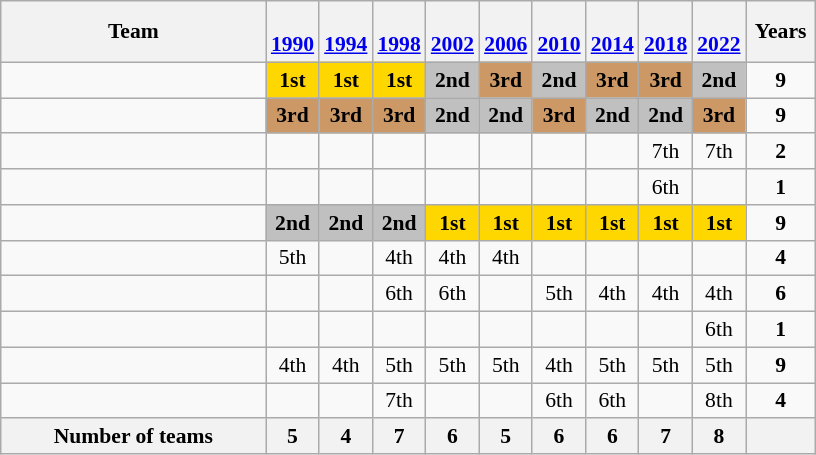<table class="wikitable" style="text-align:center; font-size:90%">
<tr>
<th width=170>Team</th>
<th width=25><br><a href='#'>1990</a></th>
<th width=25><br><a href='#'>1994</a></th>
<th width=25><br><a href='#'>1998</a></th>
<th width=25><br><a href='#'>2002</a></th>
<th width=25><br><a href='#'>2006</a></th>
<th width=25><br><a href='#'>2010</a></th>
<th width=25><br><a href='#'>2014</a></th>
<th width=25><br><a href='#'>2018</a></th>
<th width=25><br><a href='#'>2022</a></th>
<th width=40>Years</th>
</tr>
<tr>
<td align=left></td>
<td bgcolor=gold><strong>1st</strong></td>
<td bgcolor=gold><strong>1st</strong></td>
<td bgcolor=gold><strong>1st</strong></td>
<td bgcolor=silver><strong>2nd</strong></td>
<td bgcolor=cc9966><strong>3rd</strong></td>
<td bgcolor=silver><strong>2nd</strong></td>
<td bgcolor=cc9966><strong>3rd</strong></td>
<td bgcolor=cc9966><strong>3rd</strong></td>
<td bgcolor=silver><strong>2nd</strong></td>
<td><strong>9</strong></td>
</tr>
<tr>
<td align=left></td>
<td bgcolor=cc9966><strong>3rd</strong></td>
<td bgcolor=cc9966><strong>3rd</strong></td>
<td bgcolor=cc9966><strong>3rd</strong></td>
<td bgcolor=silver><strong>2nd</strong></td>
<td bgcolor=silver><strong>2nd</strong></td>
<td bgcolor=cc9966><strong>3rd</strong></td>
<td bgcolor=silver><strong>2nd</strong></td>
<td bgcolor=silver><strong>2nd</strong></td>
<td bgcolor=cc9966><strong>3rd</strong></td>
<td><strong>9</strong></td>
</tr>
<tr>
<td align=left></td>
<td></td>
<td></td>
<td></td>
<td></td>
<td></td>
<td></td>
<td></td>
<td>7th</td>
<td>7th</td>
<td><strong>2</strong></td>
</tr>
<tr>
<td align=left></td>
<td></td>
<td></td>
<td></td>
<td></td>
<td></td>
<td></td>
<td></td>
<td>6th</td>
<td></td>
<td><strong>1</strong></td>
</tr>
<tr>
<td align=left></td>
<td bgcolor=silver><strong>2nd</strong></td>
<td bgcolor=silver><strong>2nd</strong></td>
<td bgcolor=silver><strong>2nd</strong></td>
<td bgcolor=gold><strong>1st</strong></td>
<td bgcolor=gold><strong>1st</strong></td>
<td bgcolor=gold><strong>1st</strong></td>
<td bgcolor=gold><strong>1st</strong></td>
<td bgcolor=gold><strong>1st</strong></td>
<td bgcolor=gold><strong>1st</strong></td>
<td><strong>9</strong></td>
</tr>
<tr>
<td align=left></td>
<td>5th</td>
<td></td>
<td>4th</td>
<td>4th</td>
<td>4th</td>
<td></td>
<td></td>
<td></td>
<td></td>
<td><strong>4</strong></td>
</tr>
<tr>
<td align=left></td>
<td></td>
<td></td>
<td>6th</td>
<td>6th</td>
<td></td>
<td>5th</td>
<td>4th</td>
<td>4th</td>
<td>4th</td>
<td><strong>6</strong></td>
</tr>
<tr>
<td align=left></td>
<td></td>
<td></td>
<td></td>
<td></td>
<td></td>
<td></td>
<td></td>
<td></td>
<td>6th</td>
<td><strong>1</strong></td>
</tr>
<tr>
<td align=left></td>
<td>4th</td>
<td>4th</td>
<td>5th</td>
<td>5th</td>
<td>5th</td>
<td>4th</td>
<td>5th</td>
<td>5th</td>
<td>5th</td>
<td><strong>9</strong></td>
</tr>
<tr>
<td align=left></td>
<td></td>
<td></td>
<td>7th</td>
<td></td>
<td></td>
<td>6th</td>
<td>6th</td>
<td></td>
<td>8th</td>
<td><strong>4</strong></td>
</tr>
<tr>
<th>Number of teams</th>
<th>5</th>
<th>4</th>
<th>7</th>
<th>6</th>
<th>5</th>
<th>6</th>
<th>6</th>
<th>7</th>
<th>8</th>
<th></th>
</tr>
</table>
